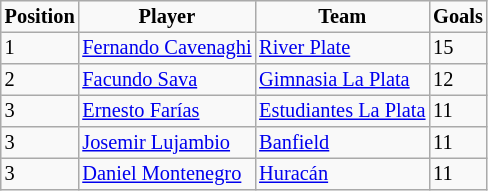<table border="2" cellpadding="2" cellspacing="0" style="margin: 0; background: #f9f9f9; border: 1px #aaa solid; border-collapse: collapse; font-size: 85%;">
<tr>
<th>Position</th>
<th>Player</th>
<th>Team</th>
<th>Goals</th>
</tr>
<tr>
<td>1</td>
<td><a href='#'>Fernando Cavenaghi</a></td>
<td><a href='#'>River Plate</a></td>
<td>15</td>
</tr>
<tr>
<td>2</td>
<td><a href='#'>Facundo Sava</a></td>
<td><a href='#'>Gimnasia La Plata</a></td>
<td>12</td>
</tr>
<tr>
<td>3</td>
<td><a href='#'>Ernesto Farías</a></td>
<td><a href='#'>Estudiantes La Plata</a></td>
<td>11</td>
</tr>
<tr>
<td>3</td>
<td><a href='#'>Josemir Lujambio</a></td>
<td><a href='#'>Banfield</a></td>
<td>11</td>
</tr>
<tr>
<td>3</td>
<td><a href='#'>Daniel Montenegro</a></td>
<td><a href='#'>Huracán</a></td>
<td>11</td>
</tr>
</table>
